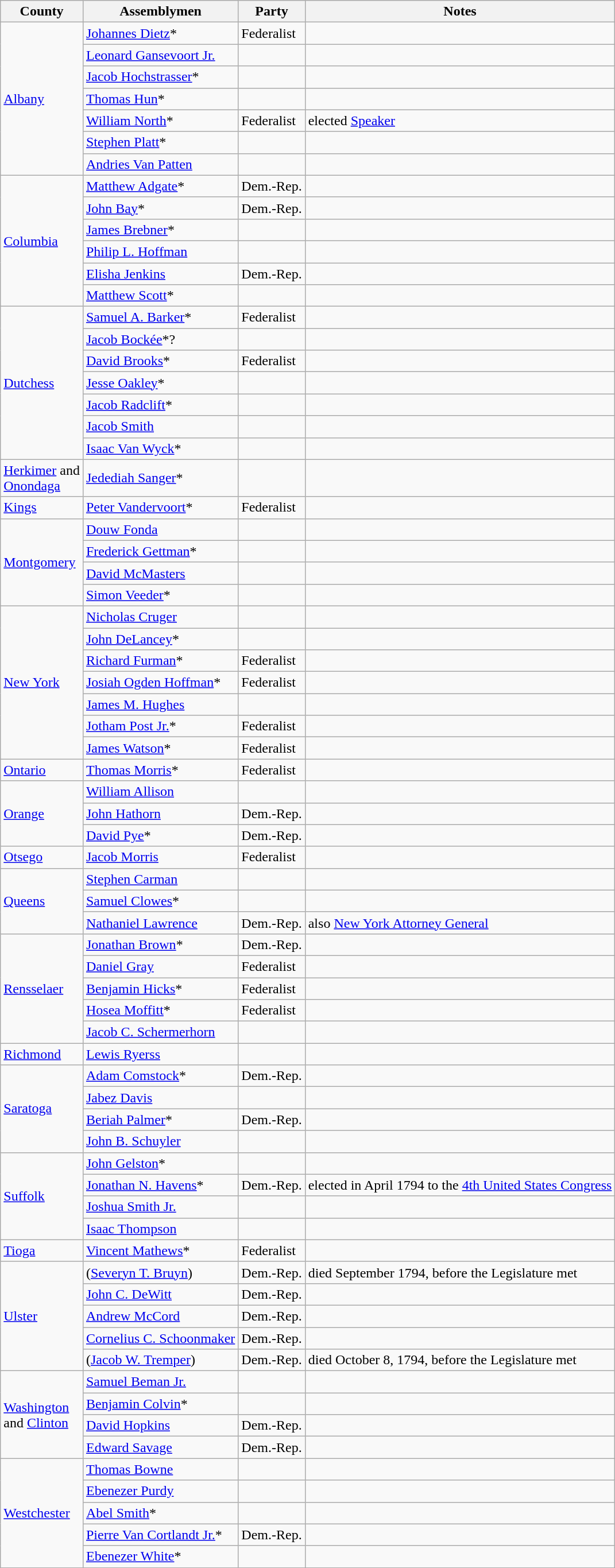<table class=wikitable>
<tr>
<th>County</th>
<th>Assemblymen</th>
<th>Party</th>
<th>Notes</th>
</tr>
<tr>
<td rowspan="7"><a href='#'>Albany</a></td>
<td><a href='#'>Johannes Dietz</a>*</td>
<td>Federalist</td>
<td></td>
</tr>
<tr>
<td><a href='#'>Leonard Gansevoort Jr.</a></td>
<td></td>
<td></td>
</tr>
<tr>
<td><a href='#'>Jacob Hochstrasser</a>*</td>
<td></td>
<td></td>
</tr>
<tr>
<td><a href='#'>Thomas Hun</a>*</td>
<td></td>
<td></td>
</tr>
<tr>
<td><a href='#'>William North</a>*</td>
<td>Federalist</td>
<td>elected <a href='#'>Speaker</a></td>
</tr>
<tr>
<td><a href='#'>Stephen Platt</a>*</td>
<td></td>
<td></td>
</tr>
<tr>
<td><a href='#'>Andries Van Patten</a></td>
<td></td>
<td></td>
</tr>
<tr>
<td rowspan="6"><a href='#'>Columbia</a></td>
<td><a href='#'>Matthew Adgate</a>*</td>
<td>Dem.-Rep.</td>
<td></td>
</tr>
<tr>
<td><a href='#'>John Bay</a>*</td>
<td>Dem.-Rep.</td>
<td></td>
</tr>
<tr>
<td><a href='#'>James Brebner</a>*</td>
<td></td>
<td></td>
</tr>
<tr>
<td><a href='#'>Philip L. Hoffman</a></td>
<td></td>
<td></td>
</tr>
<tr>
<td><a href='#'>Elisha Jenkins</a></td>
<td>Dem.-Rep.</td>
<td></td>
</tr>
<tr>
<td><a href='#'>Matthew Scott</a>*</td>
<td></td>
<td></td>
</tr>
<tr>
<td rowspan="7"><a href='#'>Dutchess</a></td>
<td><a href='#'>Samuel A. Barker</a>*</td>
<td>Federalist</td>
<td></td>
</tr>
<tr>
<td><a href='#'>Jacob Bockée</a>*?</td>
<td></td>
<td></td>
</tr>
<tr>
<td><a href='#'>David Brooks</a>*</td>
<td>Federalist</td>
<td></td>
</tr>
<tr>
<td><a href='#'>Jesse Oakley</a>*</td>
<td></td>
<td></td>
</tr>
<tr>
<td><a href='#'>Jacob Radclift</a>*</td>
<td></td>
<td></td>
</tr>
<tr>
<td><a href='#'>Jacob Smith</a></td>
<td></td>
<td></td>
</tr>
<tr>
<td><a href='#'>Isaac Van Wyck</a>*</td>
<td></td>
<td></td>
</tr>
<tr>
<td><a href='#'>Herkimer</a> and <br><a href='#'>Onondaga</a></td>
<td><a href='#'>Jedediah Sanger</a>*</td>
<td></td>
<td></td>
</tr>
<tr>
<td><a href='#'>Kings</a></td>
<td><a href='#'>Peter Vandervoort</a>*</td>
<td>Federalist</td>
<td></td>
</tr>
<tr>
<td rowspan="4"><a href='#'>Montgomery</a></td>
<td><a href='#'>Douw Fonda</a></td>
<td></td>
<td></td>
</tr>
<tr>
<td><a href='#'>Frederick Gettman</a>*</td>
<td></td>
<td></td>
</tr>
<tr>
<td><a href='#'>David McMasters</a></td>
<td></td>
<td></td>
</tr>
<tr>
<td><a href='#'>Simon Veeder</a>*</td>
<td></td>
<td></td>
</tr>
<tr>
<td rowspan="7"><a href='#'>New York</a></td>
<td><a href='#'>Nicholas Cruger</a></td>
<td></td>
<td></td>
</tr>
<tr>
<td><a href='#'>John DeLancey</a>*</td>
<td></td>
<td></td>
</tr>
<tr>
<td><a href='#'>Richard Furman</a>*</td>
<td>Federalist</td>
<td></td>
</tr>
<tr>
<td><a href='#'>Josiah Ogden Hoffman</a>*</td>
<td>Federalist</td>
<td></td>
</tr>
<tr>
<td><a href='#'>James M. Hughes</a></td>
<td></td>
<td></td>
</tr>
<tr>
<td><a href='#'>Jotham Post Jr.</a>*</td>
<td>Federalist</td>
<td></td>
</tr>
<tr>
<td><a href='#'>James Watson</a>*</td>
<td>Federalist</td>
<td></td>
</tr>
<tr>
<td><a href='#'>Ontario</a></td>
<td><a href='#'>Thomas Morris</a>*</td>
<td>Federalist</td>
<td></td>
</tr>
<tr>
<td rowspan="3"><a href='#'>Orange</a></td>
<td><a href='#'>William Allison</a></td>
<td></td>
<td></td>
</tr>
<tr>
<td><a href='#'>John Hathorn</a></td>
<td>Dem.-Rep.</td>
<td></td>
</tr>
<tr>
<td><a href='#'>David Pye</a>*</td>
<td>Dem.-Rep.</td>
<td></td>
</tr>
<tr>
<td><a href='#'>Otsego</a></td>
<td><a href='#'>Jacob Morris</a></td>
<td>Federalist</td>
<td></td>
</tr>
<tr>
<td rowspan="3"><a href='#'>Queens</a></td>
<td><a href='#'>Stephen Carman</a></td>
<td></td>
<td></td>
</tr>
<tr>
<td><a href='#'>Samuel Clowes</a>*</td>
<td></td>
<td></td>
</tr>
<tr>
<td><a href='#'>Nathaniel Lawrence</a></td>
<td>Dem.-Rep.</td>
<td>also <a href='#'>New York Attorney General</a></td>
</tr>
<tr>
<td rowspan="5"><a href='#'>Rensselaer</a></td>
<td><a href='#'>Jonathan Brown</a>*</td>
<td>Dem.-Rep.</td>
<td></td>
</tr>
<tr>
<td><a href='#'>Daniel Gray</a></td>
<td>Federalist</td>
<td></td>
</tr>
<tr>
<td><a href='#'>Benjamin Hicks</a>*</td>
<td>Federalist</td>
<td></td>
</tr>
<tr>
<td><a href='#'>Hosea Moffitt</a>*</td>
<td>Federalist</td>
<td></td>
</tr>
<tr>
<td><a href='#'>Jacob C. Schermerhorn</a></td>
<td></td>
<td></td>
</tr>
<tr>
<td><a href='#'>Richmond</a></td>
<td><a href='#'>Lewis Ryerss</a></td>
<td></td>
<td></td>
</tr>
<tr>
<td rowspan="4"><a href='#'>Saratoga</a></td>
<td><a href='#'>Adam Comstock</a>*</td>
<td>Dem.-Rep.</td>
<td></td>
</tr>
<tr>
<td><a href='#'>Jabez Davis</a></td>
<td></td>
<td></td>
</tr>
<tr>
<td><a href='#'>Beriah Palmer</a>*</td>
<td>Dem.-Rep.</td>
<td></td>
</tr>
<tr>
<td><a href='#'>John B. Schuyler</a></td>
<td></td>
<td></td>
</tr>
<tr>
<td rowspan="4"><a href='#'>Suffolk</a></td>
<td><a href='#'>John Gelston</a>*</td>
<td></td>
<td></td>
</tr>
<tr>
<td><a href='#'>Jonathan N. Havens</a>*</td>
<td>Dem.-Rep.</td>
<td>elected in April 1794 to the <a href='#'>4th United States Congress</a></td>
</tr>
<tr>
<td><a href='#'>Joshua Smith Jr.</a></td>
<td></td>
<td></td>
</tr>
<tr>
<td><a href='#'>Isaac Thompson</a></td>
<td></td>
<td></td>
</tr>
<tr>
<td><a href='#'>Tioga</a></td>
<td><a href='#'>Vincent Mathews</a>*</td>
<td>Federalist</td>
<td></td>
</tr>
<tr>
<td rowspan="5"><a href='#'>Ulster</a></td>
<td>(<a href='#'>Severyn T. Bruyn</a>)</td>
<td>Dem.-Rep.</td>
<td>died September 1794, before the Legislature met</td>
</tr>
<tr>
<td><a href='#'>John C. DeWitt</a></td>
<td>Dem.-Rep.</td>
<td></td>
</tr>
<tr>
<td><a href='#'>Andrew McCord</a></td>
<td>Dem.-Rep.</td>
<td></td>
</tr>
<tr>
<td><a href='#'>Cornelius C. Schoonmaker</a></td>
<td>Dem.-Rep.</td>
<td></td>
</tr>
<tr>
<td>(<a href='#'>Jacob W. Tremper</a>)</td>
<td>Dem.-Rep.</td>
<td>died October 8, 1794, before the Legislature met</td>
</tr>
<tr>
<td rowspan="4"><a href='#'>Washington</a> <br>and <a href='#'>Clinton</a></td>
<td><a href='#'>Samuel Beman Jr.</a></td>
<td></td>
<td></td>
</tr>
<tr>
<td><a href='#'>Benjamin Colvin</a>*</td>
<td></td>
<td></td>
</tr>
<tr>
<td><a href='#'>David Hopkins</a></td>
<td>Dem.-Rep.</td>
<td></td>
</tr>
<tr>
<td><a href='#'>Edward Savage</a></td>
<td>Dem.-Rep.</td>
<td></td>
</tr>
<tr>
<td rowspan="5"><a href='#'>Westchester</a></td>
<td><a href='#'>Thomas Bowne</a></td>
<td></td>
<td></td>
</tr>
<tr>
<td><a href='#'>Ebenezer Purdy</a></td>
<td></td>
<td></td>
</tr>
<tr>
<td><a href='#'>Abel Smith</a>*</td>
<td></td>
<td></td>
</tr>
<tr>
<td><a href='#'>Pierre Van Cortlandt Jr.</a>*</td>
<td>Dem.-Rep.</td>
<td></td>
</tr>
<tr>
<td><a href='#'>Ebenezer White</a>*</td>
<td></td>
<td></td>
</tr>
<tr>
</tr>
</table>
